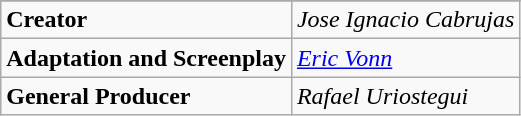<table class="wikitable">
<tr bgcolor="#CCCCCC">
</tr>
<tr>
<td><strong>Creator</strong></td>
<td><em>Jose Ignacio Cabrujas</em></td>
</tr>
<tr>
<td><strong>Adaptation and Screenplay</strong></td>
<td><em><a href='#'>Eric Vonn</a></em></td>
</tr>
<tr>
<td><strong>General Producer</strong></td>
<td><em>Rafael Uriostegui</em></td>
</tr>
</table>
